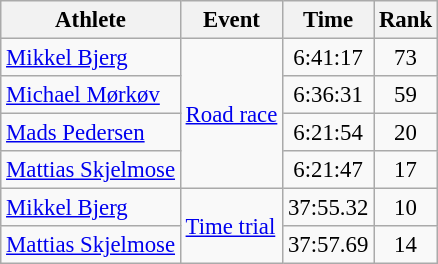<table class=wikitable style=font-size:95%;text-align:center>
<tr>
<th>Athlete</th>
<th>Event</th>
<th>Time</th>
<th>Rank</th>
</tr>
<tr align=center>
<td align=left><a href='#'>Mikkel Bjerg</a></td>
<td align=left rowspan=4><a href='#'>Road race</a></td>
<td>6:41:17</td>
<td>73</td>
</tr>
<tr align=center>
<td align=left><a href='#'>Michael Mørkøv</a></td>
<td>6:36:31</td>
<td>59</td>
</tr>
<tr align=center>
<td align=left><a href='#'>Mads Pedersen</a></td>
<td>6:21:54</td>
<td>20</td>
</tr>
<tr align=center>
<td align=left><a href='#'>Mattias Skjelmose</a></td>
<td>6:21:47</td>
<td>17</td>
</tr>
<tr align=center>
<td align=left><a href='#'>Mikkel Bjerg</a></td>
<td align=left rowspan=2><a href='#'>Time trial</a></td>
<td>37:55.32</td>
<td>10</td>
</tr>
<tr align=center>
<td align=left><a href='#'>Mattias Skjelmose</a></td>
<td>37:57.69</td>
<td>14</td>
</tr>
</table>
